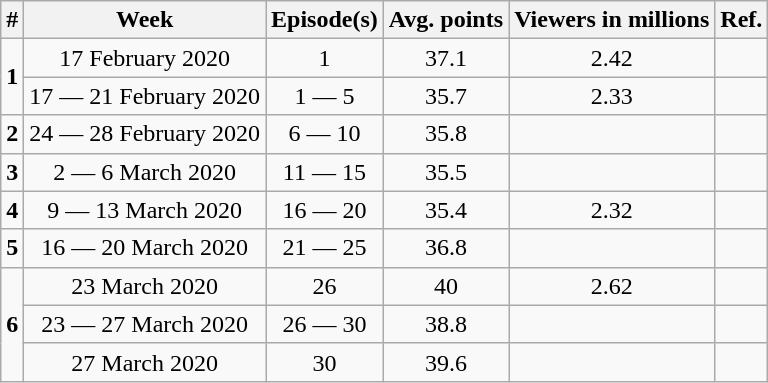<table class="wikitable" style="text-align:center;">
<tr>
<th>#</th>
<th>Week</th>
<th>Episode(s)</th>
<th>Avg. points</th>
<th>Viewers in millions</th>
<th>Ref.</th>
</tr>
<tr>
<td rowspan="2"><strong>1</strong></td>
<td>17 February 2020</td>
<td>1</td>
<td>37.1</td>
<td>2.42</td>
<td></td>
</tr>
<tr>
<td>17 — 21 February 2020</td>
<td>1 — 5</td>
<td>35.7</td>
<td>2.33</td>
<td></td>
</tr>
<tr>
<td><strong>2</strong></td>
<td>24 — 28 February  2020</td>
<td>6 — 10</td>
<td>35.8</td>
<td></td>
<td></td>
</tr>
<tr>
<td><strong>3</strong></td>
<td>2 — 6 March  2020</td>
<td>11 — 15</td>
<td>35.5</td>
<td></td>
<td></td>
</tr>
<tr>
<td><strong>4</strong></td>
<td>9 — 13 March  2020</td>
<td>16 — 20</td>
<td>35.4</td>
<td>2.32</td>
<td></td>
</tr>
<tr>
<td><strong>5</strong></td>
<td>16 — 20 March  2020</td>
<td>21 — 25</td>
<td>36.8</td>
<td></td>
<td></td>
</tr>
<tr>
<td rowspan="3"><strong>6</strong></td>
<td>23 March 2020</td>
<td>26</td>
<td>40</td>
<td>2.62</td>
<td></td>
</tr>
<tr>
<td>23 — 27 March  2020</td>
<td>26 — 30</td>
<td>38.8</td>
<td></td>
<td></td>
</tr>
<tr>
<td>27 March  2020</td>
<td>30</td>
<td>39.6</td>
<td></td>
<td></td>
</tr>
</table>
